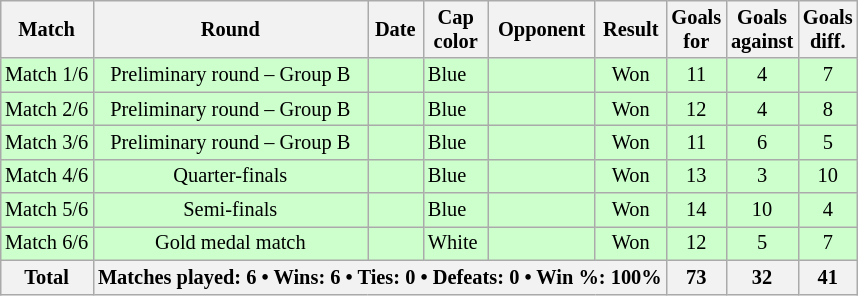<table class="wikitable sortable" style="text-align: center; font-size: 85%; margin-left: 1em;">
<tr>
<th>Match</th>
<th>Round</th>
<th>Date</th>
<th>Cap<br>color</th>
<th>Opponent</th>
<th>Result</th>
<th>Goals<br>for</th>
<th>Goals<br>against</th>
<th>Goals<br>diff.</th>
</tr>
<tr style="background-color: #ccffcc;">
<td>Match 1/6</td>
<td>Preliminary round – Group B</td>
<td style="text-align: right;"></td>
<td style="text-align: left;"> Blue</td>
<td style="text-align: left;"></td>
<td>Won</td>
<td>11</td>
<td>4</td>
<td>7</td>
</tr>
<tr style="background-color: #ccffcc;">
<td>Match 2/6</td>
<td>Preliminary round – Group B</td>
<td style="text-align: right;"></td>
<td style="text-align: left;"> Blue</td>
<td style="text-align: left;"></td>
<td>Won</td>
<td>12</td>
<td>4</td>
<td>8</td>
</tr>
<tr style="background-color: #ccffcc;">
<td>Match 3/6</td>
<td>Preliminary round – Group B</td>
<td style="text-align: right;"></td>
<td style="text-align: left;"> Blue</td>
<td style="text-align: left;"></td>
<td>Won</td>
<td>11</td>
<td>6</td>
<td>5</td>
</tr>
<tr style="background-color: #ccffcc;">
<td>Match 4/6</td>
<td>Quarter-finals</td>
<td style="text-align: right;"></td>
<td style="text-align: left;"> Blue</td>
<td style="text-align: left;"></td>
<td>Won</td>
<td>13</td>
<td>3</td>
<td>10</td>
</tr>
<tr style="background-color: #ccffcc;">
<td>Match 5/6</td>
<td>Semi-finals</td>
<td style="text-align: right;"></td>
<td style="text-align: left;"> Blue</td>
<td style="text-align: left;"></td>
<td>Won</td>
<td>14</td>
<td>10</td>
<td>4</td>
</tr>
<tr style="background-color: #ccffcc;">
<td>Match 6/6</td>
<td>Gold medal match</td>
<td style="text-align: right;"></td>
<td style="text-align: left;"> White</td>
<td style="text-align: left;"></td>
<td>Won</td>
<td>12</td>
<td>5</td>
<td>7</td>
</tr>
<tr>
<th>Total</th>
<th colspan="5">Matches played: 6 • Wins: 6 • Ties: 0 • Defeats: 0 • Win %: 100%</th>
<th>73</th>
<th>32</th>
<th>41</th>
</tr>
</table>
